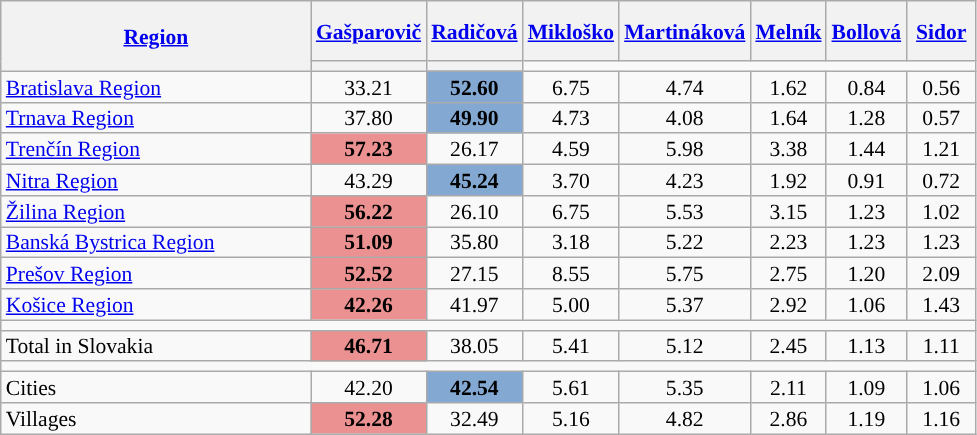<table class="wikitable sortable" style="text-align:center;font-size:90%;line-height:14px">
<tr style="height:40px;">
<th style="width:200px;" rowspan="2"><a href='#'>Region</a></th>
<th style="width:40px;"><a href='#'>Gašparovič</a></th>
<th style="width:40px;"><a href='#'>Radičová</a></th>
<th style="width:40px;"><a href='#'>Mikloško</a></th>
<th style="width:40px;"><a href='#'>Martináková</a></th>
<th style="width:40px;"><a href='#'>Melník</a></th>
<th style="width:40px;"><a href='#'>Bollová</a></th>
<th style="width:40px;"><a href='#'>Sidor</a></th>
</tr>
<tr>
<th style="background:"></th>
<th style="background:"></th>
</tr>
<tr>
<td align="left"><a href='#'>Bratislava Region</a></td>
<td>33.21</td>
<td style="background:#83a8d2;"><strong>52.60</strong></td>
<td>6.75</td>
<td>4.74</td>
<td>1.62</td>
<td>0.84</td>
<td>0.56</td>
</tr>
<tr>
<td align="left"><a href='#'>Trnava Region</a></td>
<td>37.80</td>
<td style="background:#83a8d2;"><strong>49.90</strong></td>
<td>4.73</td>
<td>4.08</td>
<td>1.64</td>
<td>1.28</td>
<td>0.57</td>
</tr>
<tr>
<td align="left"><a href='#'>Trenčín Region</a></td>
<td style="background:#ec9191;"><strong>57.23</strong></td>
<td>26.17</td>
<td>4.59</td>
<td>5.98</td>
<td>3.38</td>
<td>1.44</td>
<td>1.21</td>
</tr>
<tr>
<td align="left"><a href='#'>Nitra Region</a></td>
<td>43.29</td>
<td style="background:#83a8d2;"><strong>45.24</strong></td>
<td>3.70</td>
<td>4.23</td>
<td>1.92</td>
<td>0.91</td>
<td>0.72</td>
</tr>
<tr>
<td align="left"><a href='#'>Žilina Region</a></td>
<td style="background:#ec9191;"><strong>56.22</strong></td>
<td>26.10</td>
<td>6.75</td>
<td>5.53</td>
<td>3.15</td>
<td>1.23</td>
<td>1.02</td>
</tr>
<tr>
<td align="left"><a href='#'>Banská Bystrica Region</a></td>
<td style="background:#ec9191;"><strong>51.09</strong></td>
<td>35.80</td>
<td>3.18</td>
<td>5.22</td>
<td>2.23</td>
<td>1.23</td>
<td>1.23</td>
</tr>
<tr>
<td align="left"><a href='#'>Prešov Region</a></td>
<td style="background:#ec9191;"><strong>52.52</strong></td>
<td>27.15</td>
<td>8.55</td>
<td>5.75</td>
<td>2.75</td>
<td>1.20</td>
<td>2.09</td>
</tr>
<tr>
<td align="left"><a href='#'>Košice Region</a></td>
<td style="background:#ec9191;"><strong>42.26</strong></td>
<td>41.97</td>
<td>5.00</td>
<td>5.37</td>
<td>2.92</td>
<td>1.06</td>
<td>1.43</td>
</tr>
<tr>
<td colspan=10></td>
</tr>
<tr>
<td align="left">Total in Slovakia</td>
<td style="background:#ec9191;"><strong>46.71</strong></td>
<td>38.05</td>
<td>5.41</td>
<td>5.12</td>
<td>2.45</td>
<td>1.13</td>
<td>1.11</td>
</tr>
<tr>
<td colspan=10></td>
</tr>
<tr>
<td align="left">Cities</td>
<td>42.20</td>
<td style="background:#83a8d2;"><strong>42.54</strong></td>
<td>5.61</td>
<td>5.35</td>
<td>2.11</td>
<td>1.09</td>
<td>1.06</td>
</tr>
<tr>
<td align="left">Villages</td>
<td style="background:#ec9191;"><strong>52.28</strong></td>
<td>32.49</td>
<td>5.16</td>
<td>4.82</td>
<td>2.86</td>
<td>1.19</td>
<td>1.16</td>
</tr>
</table>
